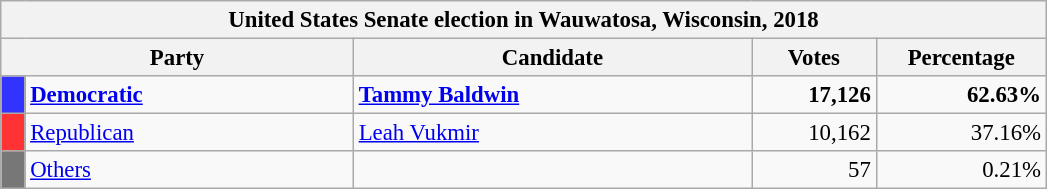<table class="wikitable" style="font-size:95%;">
<tr>
<th colspan="7">United States Senate election in Wauwatosa, Wisconsin, 2018</th>
</tr>
<tr>
<th colspan="2" style="width: 15em">Party</th>
<th style="width: 17em">Candidate</th>
<th style="width: 5em">Votes</th>
<th style="width: 7em">Percentage</th>
</tr>
<tr>
<th style="background:#33f; width:3px;"></th>
<td style="width: 130px"><strong><a href='#'>Democratic</a></strong></td>
<td><strong><a href='#'>Tammy Baldwin</a></strong></td>
<td style="text-align:right;"><strong>17,126</strong></td>
<td style="text-align:right;"><strong>62.63%</strong></td>
</tr>
<tr>
<th style="background:#f33; width:3px;"></th>
<td style="width: 130px"><a href='#'>Republican</a></td>
<td><a href='#'>Leah Vukmir</a></td>
<td style="text-align:right;">10,162</td>
<td style="text-align:right;">37.16%</td>
</tr>
<tr>
<th style="background:#777; width:3px;"></th>
<td style="width: 130px"><a href='#'>Others</a></td>
<td></td>
<td style="text-align:right;">57</td>
<td style="text-align:right;">0.21%</td>
</tr>
</table>
